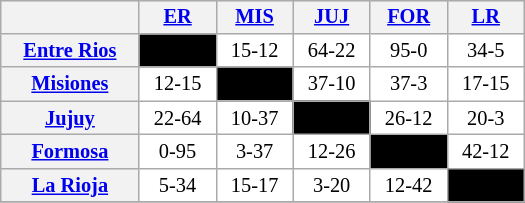<table align="left" width="350" cellspacing="0" cellpadding="3" style="background-color: #f9f9f9; font-size: 85%; text-align: center" class="wikitable">
<tr style="background:#00000;">
<th align="left"> </th>
<th><a href='#'>ER</a></th>
<th><a href='#'>MIS</a></th>
<th><a href='#'>JUJ</a></th>
<th><a href='#'>FOR</a></th>
<th><a href='#'>LR</a></th>
</tr>
<tr ! style="background:#FFFFFF;">
<th><a href='#'>Entre Rios</a></th>
<td style="background:#000000">––––</td>
<td>15-12</td>
<td>64-22</td>
<td>95-0</td>
<td>34-5</td>
</tr>
<tr ! style="background:#FFFFFF;">
<th><a href='#'>Misiones</a></th>
<td>12-15</td>
<td style="background:#000000">––––</td>
<td>37-10</td>
<td>37-3</td>
<td>17-15</td>
</tr>
<tr ! style="background:#FFFFFF;">
<th><a href='#'>Jujuy</a></th>
<td>22-64</td>
<td>10-37</td>
<td style="background:#000000">––––</td>
<td>26-12</td>
<td>20-3</td>
</tr>
<tr ! style="background:#FFFFFF;">
<th><a href='#'>Formosa</a></th>
<td>0-95</td>
<td>3-37</td>
<td>12-26</td>
<td style="background:#000000">––––</td>
<td>42-12</td>
</tr>
<tr ! style="background:#FFFFFF;">
<th><a href='#'>La Rioja</a></th>
<td>5-34</td>
<td>15-17</td>
<td>3-20</td>
<td>12-42</td>
<td style="background:#000000">––––</td>
</tr>
<tr>
</tr>
</table>
